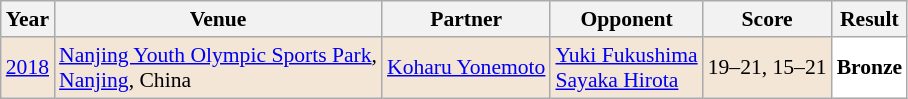<table class="sortable wikitable" style="font-size: 90%;">
<tr>
<th>Year</th>
<th>Venue</th>
<th>Partner</th>
<th>Opponent</th>
<th>Score</th>
<th>Result</th>
</tr>
<tr style="background:#F3E6D7">
<td align="center"><a href='#'>2018</a></td>
<td align="left"><a href='#'>Nanjing Youth Olympic Sports Park</a>,<br><a href='#'>Nanjing</a>, China</td>
<td align="left"> <a href='#'>Koharu Yonemoto</a></td>
<td align="left"> <a href='#'>Yuki Fukushima</a><br> <a href='#'>Sayaka Hirota</a></td>
<td align="left">19–21, 15–21</td>
<td style="text-align:left; background:white"> <strong>Bronze</strong></td>
</tr>
</table>
